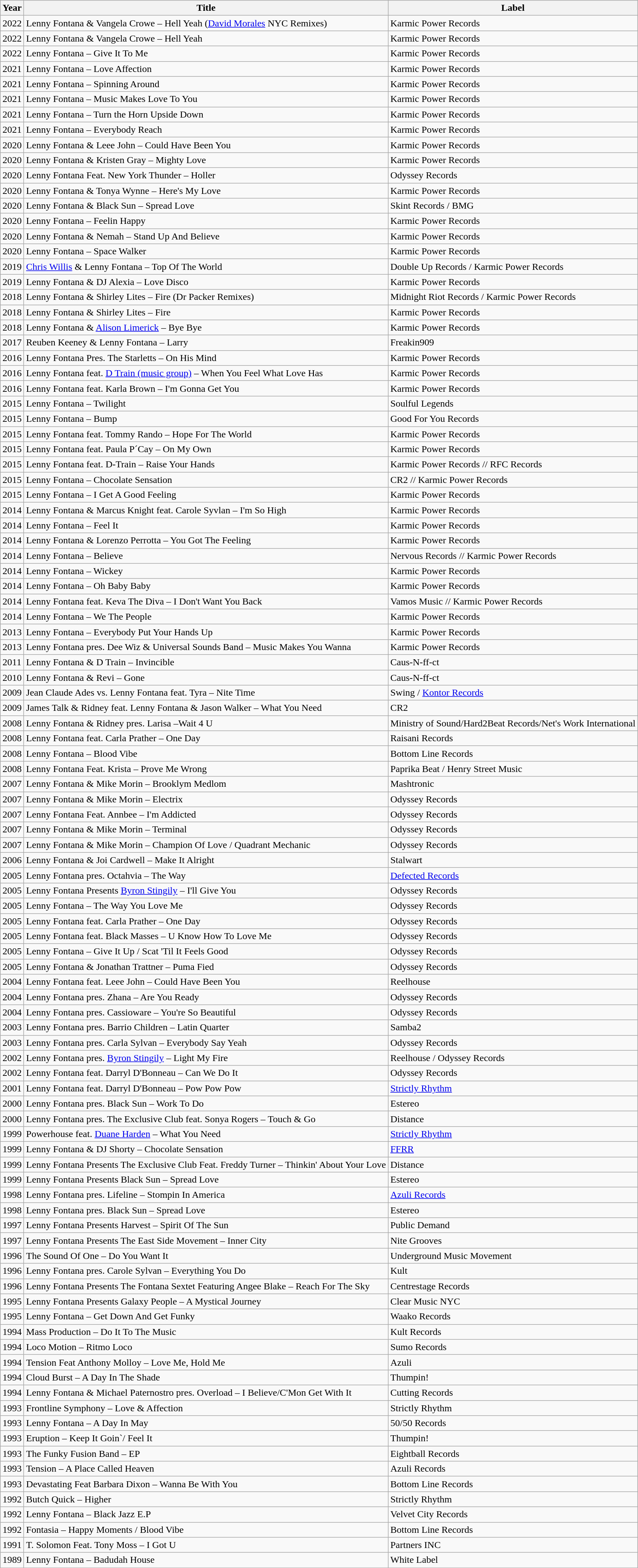<table class="wikitable sortable">
<tr>
<th>Year</th>
<th>Title</th>
<th>Label</th>
</tr>
<tr>
<td>2022</td>
<td>Lenny Fontana & Vangela Crowe – Hell Yeah (<a href='#'>David Morales</a> NYC Remixes)</td>
<td>Karmic Power Records</td>
</tr>
<tr>
<td>2022</td>
<td>Lenny Fontana & Vangela Crowe – Hell Yeah</td>
<td>Karmic Power Records</td>
</tr>
<tr>
<td>2022</td>
<td>Lenny Fontana – Give It To Me</td>
<td>Karmic Power Records</td>
</tr>
<tr>
<td>2021</td>
<td>Lenny Fontana – Love Affection</td>
<td>Karmic Power Records</td>
</tr>
<tr>
<td>2021</td>
<td>Lenny Fontana – Spinning Around</td>
<td>Karmic Power Records</td>
</tr>
<tr>
<td>2021</td>
<td>Lenny Fontana – Music Makes Love To You</td>
<td>Karmic Power Records</td>
</tr>
<tr>
<td>2021</td>
<td>Lenny Fontana – Turn the Horn Upside Down</td>
<td>Karmic Power Records</td>
</tr>
<tr>
<td>2021</td>
<td>Lenny Fontana – Everybody Reach</td>
<td>Karmic Power Records</td>
</tr>
<tr>
<td>2020</td>
<td>Lenny Fontana & Leee John – Could Have Been You</td>
<td>Karmic Power Records</td>
</tr>
<tr>
<td>2020</td>
<td>Lenny Fontana & Kristen Gray – Mighty Love</td>
<td>Karmic Power Records</td>
</tr>
<tr>
<td>2020</td>
<td>Lenny Fontana Feat. New York Thunder – Holler</td>
<td>Odyssey Records</td>
</tr>
<tr>
<td>2020</td>
<td>Lenny Fontana & Tonya Wynne – Here's My Love</td>
<td>Karmic Power Records</td>
</tr>
<tr>
<td>2020</td>
<td>Lenny Fontana & Black Sun – Spread Love</td>
<td>Skint Records / BMG</td>
</tr>
<tr>
<td>2020</td>
<td>Lenny Fontana – Feelin Happy</td>
<td>Karmic Power Records</td>
</tr>
<tr>
<td>2020</td>
<td>Lenny Fontana & Nemah – Stand Up And Believe</td>
<td>Karmic Power Records</td>
</tr>
<tr>
<td>2020</td>
<td>Lenny Fontana – Space Walker</td>
<td>Karmic Power Records</td>
</tr>
<tr>
<td>2019</td>
<td><a href='#'>Chris Willis</a> & Lenny Fontana – Top Of The World</td>
<td>Double Up Records / Karmic Power Records</td>
</tr>
<tr>
<td>2019</td>
<td>Lenny Fontana & DJ Alexia – Love Disco</td>
<td>Karmic Power Records</td>
</tr>
<tr>
<td>2018</td>
<td>Lenny Fontana & Shirley Lites – Fire (Dr Packer Remixes)</td>
<td>Midnight Riot Records / Karmic Power Records</td>
</tr>
<tr>
<td>2018</td>
<td>Lenny Fontana & Shirley Lites – Fire</td>
<td>Karmic Power Records</td>
</tr>
<tr>
<td>2018</td>
<td>Lenny Fontana & <a href='#'>Alison Limerick</a> – Bye Bye</td>
<td>Karmic Power Records</td>
</tr>
<tr>
<td>2017</td>
<td>Reuben Keeney & Lenny Fontana – Larry</td>
<td>Freakin909</td>
</tr>
<tr>
<td>2016</td>
<td>Lenny Fontana Pres. The Starletts – On His Mind</td>
<td>Karmic Power Records</td>
</tr>
<tr>
<td>2016</td>
<td>Lenny Fontana feat. <a href='#'>D Train (music group)</a> – When You Feel What Love Has</td>
<td>Karmic Power Records</td>
</tr>
<tr>
<td>2016</td>
<td>Lenny Fontana feat. Karla Brown – I'm Gonna Get You</td>
<td>Karmic Power Records</td>
</tr>
<tr>
<td>2015</td>
<td>Lenny Fontana – Twilight</td>
<td>Soulful Legends</td>
</tr>
<tr>
<td>2015</td>
<td>Lenny Fontana – Bump</td>
<td>Good For You Records</td>
</tr>
<tr>
<td>2015</td>
<td>Lenny Fontana feat. Tommy Rando – Hope For The World</td>
<td>Karmic Power Records</td>
</tr>
<tr>
<td>2015</td>
<td>Lenny Fontana feat. Paula P´Cay – On My Own</td>
<td>Karmic Power Records</td>
</tr>
<tr>
<td>2015</td>
<td>Lenny Fontana feat. D-Train – Raise Your Hands</td>
<td>Karmic Power Records // RFC Records</td>
</tr>
<tr>
<td>2015</td>
<td>Lenny Fontana – Chocolate Sensation</td>
<td>CR2 // Karmic Power Records</td>
</tr>
<tr>
<td>2015</td>
<td>Lenny Fontana – I Get A Good Feeling</td>
<td>Karmic Power Records</td>
</tr>
<tr>
<td>2014</td>
<td>Lenny Fontana & Marcus Knight feat. Carole Syvlan – I'm So High</td>
<td>Karmic Power Records</td>
</tr>
<tr>
<td>2014</td>
<td>Lenny Fontana – Feel It</td>
<td>Karmic Power Records</td>
</tr>
<tr>
<td>2014</td>
<td>Lenny Fontana & Lorenzo Perrotta – You Got The Feeling</td>
<td>Karmic Power Records</td>
</tr>
<tr>
<td>2014</td>
<td>Lenny Fontana – Believe</td>
<td>Nervous Records // Karmic Power Records</td>
</tr>
<tr>
<td>2014</td>
<td>Lenny Fontana – Wickey</td>
<td>Karmic Power Records</td>
</tr>
<tr>
<td>2014</td>
<td>Lenny Fontana – Oh Baby Baby</td>
<td>Karmic Power Records</td>
</tr>
<tr>
<td>2014</td>
<td>Lenny Fontana feat. Keva The Diva – I Don't Want You Back</td>
<td>Vamos Music // Karmic Power Records</td>
</tr>
<tr>
<td>2014</td>
<td>Lenny Fontana – We The People</td>
<td>Karmic Power Records</td>
</tr>
<tr>
<td>2013</td>
<td>Lenny Fontana – Everybody Put Your Hands Up</td>
<td>Karmic Power Records</td>
</tr>
<tr>
<td>2013</td>
<td>Lenny Fontana pres. Dee Wiz & Universal Sounds Band – Music Makes You Wanna</td>
<td>Karmic Power Records</td>
</tr>
<tr>
<td>2011</td>
<td>Lenny Fontana & D Train – Invincible</td>
<td>Caus-N-ff-ct</td>
</tr>
<tr>
<td>2010</td>
<td>Lenny Fontana & Revi – Gone</td>
<td>Caus-N-ff-ct</td>
</tr>
<tr>
<td>2009</td>
<td>Jean Claude Ades vs. Lenny Fontana feat. Tyra – Nite Time</td>
<td>Swing / <a href='#'>Kontor Records</a></td>
</tr>
<tr>
<td>2009</td>
<td>James Talk & Ridney feat. Lenny Fontana & Jason Walker – What You Need</td>
<td>CR2</td>
</tr>
<tr>
<td>2008</td>
<td>Lenny Fontana & Ridney pres. Larisa –Wait 4 U</td>
<td>Ministry of Sound/Hard2Beat Records/Net's Work International</td>
</tr>
<tr>
<td>2008</td>
<td>Lenny Fontana feat. Carla Prather – One Day</td>
<td>Raisani Records</td>
</tr>
<tr>
<td>2008</td>
<td>Lenny Fontana – Blood Vibe</td>
<td>Bottom Line Records</td>
</tr>
<tr>
<td>2008</td>
<td>Lenny Fontana Feat. Krista – Prove Me Wrong</td>
<td>Paprika Beat / Henry Street Music</td>
</tr>
<tr>
<td>2007</td>
<td>Lenny Fontana & Mike Morin – Brooklym Medlom</td>
<td>Mashtronic</td>
</tr>
<tr>
<td>2007</td>
<td>Lenny Fontana & Mike Morin – Electrix</td>
<td>Odyssey Records</td>
</tr>
<tr>
<td>2007</td>
<td>Lenny Fontana Feat. Annbee – I'm Addicted</td>
<td>Odyssey Records</td>
</tr>
<tr>
<td>2007</td>
<td>Lenny Fontana & Mike Morin – Terminal</td>
<td>Odyssey Records</td>
</tr>
<tr>
<td>2007</td>
<td>Lenny Fontana & Mike Morin – Champion Of Love / Quadrant Mechanic</td>
<td>Odyssey Records</td>
</tr>
<tr>
<td>2006</td>
<td>Lenny Fontana & Joi Cardwell – Make It Alright</td>
<td>Stalwart</td>
</tr>
<tr>
<td>2005</td>
<td>Lenny Fontana pres. Octahvia – The Way</td>
<td><a href='#'>Defected Records</a></td>
</tr>
<tr>
<td>2005</td>
<td>Lenny Fontana Presents <a href='#'>Byron Stingily</a> – I'll Give You</td>
<td>Odyssey Records</td>
</tr>
<tr>
<td>2005</td>
<td>Lenny Fontana – The Way You Love Me</td>
<td>Odyssey Records</td>
</tr>
<tr>
<td>2005</td>
<td>Lenny Fontana feat. Carla Prather – One Day</td>
<td>Odyssey Records</td>
</tr>
<tr>
<td>2005</td>
<td>Lenny Fontana feat. Black Masses – U Know How To Love Me</td>
<td>Odyssey Records</td>
</tr>
<tr>
<td>2005</td>
<td>Lenny Fontana – Give It Up / Scat 'Til It Feels Good</td>
<td>Odyssey Records</td>
</tr>
<tr>
<td>2005</td>
<td>Lenny Fontana & Jonathan Trattner – Puma Fied</td>
<td>Odyssey Records</td>
</tr>
<tr>
<td>2004</td>
<td>Lenny Fontana feat. Leee John – Could Have Been You</td>
<td>Reelhouse</td>
</tr>
<tr>
<td>2004</td>
<td>Lenny Fontana pres. Zhana – Are You Ready</td>
<td>Odyssey Records</td>
</tr>
<tr>
<td>2004</td>
<td>Lenny Fontana pres. Cassioware – You're So Beautiful</td>
<td>Odyssey Records</td>
</tr>
<tr>
<td>2003</td>
<td>Lenny Fontana pres. Barrio Children – Latin Quarter</td>
<td>Samba2</td>
</tr>
<tr>
<td>2003</td>
<td>Lenny Fontana pres. Carla Sylvan – Everybody Say Yeah</td>
<td>Odyssey Records</td>
</tr>
<tr>
<td>2002</td>
<td>Lenny Fontana pres. <a href='#'>Byron Stingily</a> – Light My Fire</td>
<td>Reelhouse / Odyssey Records</td>
</tr>
<tr>
<td>2002</td>
<td>Lenny Fontana feat. Darryl D'Bonneau – Can We Do It</td>
<td>Odyssey Records</td>
</tr>
<tr>
<td>2001</td>
<td>Lenny Fontana feat. Darryl D'Bonneau – Pow Pow Pow</td>
<td><a href='#'>Strictly Rhythm</a></td>
</tr>
<tr>
<td>2000</td>
<td>Lenny Fontana pres. Black Sun – Work To Do</td>
<td>Estereo</td>
</tr>
<tr>
<td>2000</td>
<td>Lenny Fontana pres. The Exclusive Club feat. Sonya Rogers – Touch & Go</td>
<td>Distance</td>
</tr>
<tr>
<td>1999</td>
<td>Powerhouse feat. <a href='#'>Duane Harden</a> – What You Need</td>
<td><a href='#'>Strictly Rhythm</a></td>
</tr>
<tr>
<td>1999</td>
<td>Lenny Fontana & DJ Shorty – Chocolate Sensation</td>
<td><a href='#'>FFRR</a></td>
</tr>
<tr>
<td>1999</td>
<td>Lenny Fontana Presents The Exclusive Club Feat. Freddy Turner – Thinkin' About Your Love</td>
<td>Distance</td>
</tr>
<tr>
<td>1999</td>
<td>Lenny Fontana Presents Black Sun – Spread Love</td>
<td>Estereo</td>
</tr>
<tr>
<td>1998</td>
<td>Lenny Fontana pres. Lifeline – Stompin In America</td>
<td><a href='#'>Azuli Records</a></td>
</tr>
<tr>
<td>1998</td>
<td>Lenny Fontana pres. Black Sun – Spread Love</td>
<td>Estereo</td>
</tr>
<tr>
<td>1997</td>
<td>Lenny Fontana Presents Harvest – Spirit Of The Sun</td>
<td>Public Demand</td>
</tr>
<tr>
<td>1997</td>
<td>Lenny Fontana Presents The East Side Movement – Inner City</td>
<td>Nite Grooves</td>
</tr>
<tr>
<td>1996</td>
<td>The Sound Of One – Do You Want It</td>
<td>Underground Music Movement</td>
</tr>
<tr>
<td>1996</td>
<td>Lenny Fontana pres. Carole Sylvan – Everything You Do</td>
<td>Kult</td>
</tr>
<tr>
<td>1996</td>
<td>Lenny Fontana Presents The Fontana Sextet Featuring Angee Blake – Reach For The Sky</td>
<td>Centrestage Records</td>
</tr>
<tr>
<td>1995</td>
<td>Lenny Fontana Presents Galaxy People – A Mystical Journey</td>
<td>Clear Music NYC</td>
</tr>
<tr>
<td>1995</td>
<td>Lenny Fontana – Get Down And Get Funky</td>
<td>Waako Records</td>
</tr>
<tr>
<td>1994</td>
<td>Mass Production – Do It To The Music</td>
<td>Kult Records</td>
</tr>
<tr>
<td>1994</td>
<td>Loco Motion – Ritmo Loco</td>
<td>Sumo Records</td>
</tr>
<tr>
<td>1994</td>
<td>Tension Feat Anthony Molloy – Love Me, Hold Me</td>
<td>Azuli</td>
</tr>
<tr>
<td>1994</td>
<td>Cloud Burst – A Day In The Shade</td>
<td>Thumpin!</td>
</tr>
<tr>
<td>1994</td>
<td>Lenny Fontana & Michael Paternostro pres. Overload – I Believe/C'Mon Get With It</td>
<td>Cutting Records</td>
</tr>
<tr>
<td>1993</td>
<td>Frontline Symphony – Love & Affection</td>
<td>Strictly Rhythm</td>
</tr>
<tr>
<td>1993</td>
<td>Lenny Fontana – A Day In May</td>
<td>50/50 Records</td>
</tr>
<tr>
<td>1993</td>
<td>Eruption – Keep It Goin`/ Feel It</td>
<td>Thumpin!</td>
</tr>
<tr>
<td>1993</td>
<td>The Funky Fusion Band – EP</td>
<td>Eightball Records</td>
</tr>
<tr>
<td>1993</td>
<td>Tension – A Place Called Heaven</td>
<td>Azuli Records</td>
</tr>
<tr>
<td>1993</td>
<td>Devastating Feat Barbara Dixon – Wanna Be With You</td>
<td>Bottom Line Records</td>
</tr>
<tr>
<td>1992</td>
<td>Butch Quick – Higher</td>
<td>Strictly Rhythm</td>
</tr>
<tr>
<td>1992</td>
<td>Lenny Fontana – Black Jazz E.P</td>
<td>Velvet City Records</td>
</tr>
<tr>
<td>1992</td>
<td>Fontasia – Happy Moments / Blood Vibe</td>
<td>Bottom Line Records</td>
</tr>
<tr>
<td>1991</td>
<td>T. Solomon Feat. Tony Moss – I Got U</td>
<td>Partners INC</td>
</tr>
<tr>
<td>1989</td>
<td>Lenny Fontana – Badudah House</td>
<td>White Label</td>
</tr>
</table>
